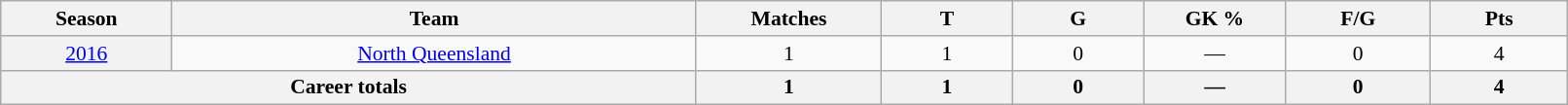<table class="wikitable sortable"  style="font-size:90%; text-align:center; width:85%;">
<tr>
<th width=2%>Season</th>
<th width=8%>Team</th>
<th width=2%>Matches</th>
<th width=2%>T</th>
<th width=2%>G</th>
<th width=2%>GK %</th>
<th width=2%>F/G</th>
<th width=2%>Pts</th>
</tr>
<tr>
<th scope="row" style="text-align:center; font-weight:normal"><a href='#'>2016</a></th>
<td style="text-align:center;"> <a href='#'>North Queensland</a></td>
<td>1</td>
<td>1</td>
<td>0</td>
<td>—</td>
<td>0</td>
<td>4</td>
</tr>
<tr class="sortbottom">
<th colspan=2>Career totals</th>
<th>1</th>
<th>1</th>
<th>0</th>
<th>—</th>
<th>0</th>
<th>4</th>
</tr>
</table>
